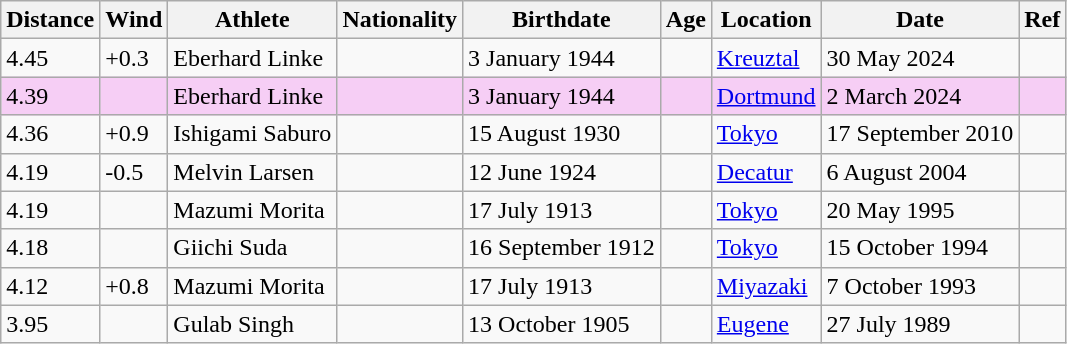<table class="wikitable">
<tr>
<th>Distance</th>
<th>Wind</th>
<th>Athlete</th>
<th>Nationality</th>
<th>Birthdate</th>
<th>Age</th>
<th>Location</th>
<th>Date</th>
<th>Ref</th>
</tr>
<tr>
<td>4.45</td>
<td>+0.3</td>
<td>Eberhard Linke</td>
<td></td>
<td>3 January 1944</td>
<td></td>
<td><a href='#'>Kreuztal</a></td>
<td>30 May 2024</td>
<td></td>
</tr>
<tr bgcolor=#f6CEF5>
<td>4.39 </td>
<td></td>
<td>Eberhard Linke</td>
<td></td>
<td>3 January 1944</td>
<td></td>
<td><a href='#'>Dortmund</a></td>
<td>2 March 2024</td>
<td></td>
</tr>
<tr>
<td>4.36</td>
<td>+0.9</td>
<td>Ishigami Saburo</td>
<td></td>
<td>15 August 1930</td>
<td></td>
<td><a href='#'>Tokyo</a></td>
<td>17 September 2010</td>
<td></td>
</tr>
<tr>
<td>4.19</td>
<td>-0.5</td>
<td>Melvin Larsen</td>
<td></td>
<td>12 June 1924</td>
<td></td>
<td><a href='#'>Decatur</a></td>
<td>6 August 2004</td>
<td></td>
</tr>
<tr>
<td>4.19</td>
<td></td>
<td>Mazumi Morita</td>
<td></td>
<td>17 July 1913</td>
<td></td>
<td><a href='#'>Tokyo</a></td>
<td>20 May 1995</td>
<td></td>
</tr>
<tr>
<td>4.18</td>
<td></td>
<td>Giichi Suda</td>
<td></td>
<td>16 September 1912</td>
<td></td>
<td><a href='#'>Tokyo</a></td>
<td>15 October 1994</td>
<td></td>
</tr>
<tr>
<td>4.12</td>
<td>+0.8</td>
<td>Mazumi Morita</td>
<td></td>
<td>17 July 1913</td>
<td></td>
<td><a href='#'>Miyazaki</a></td>
<td>7 October 1993</td>
<td></td>
</tr>
<tr>
<td>3.95</td>
<td></td>
<td>Gulab Singh</td>
<td></td>
<td>13 October 1905</td>
<td></td>
<td><a href='#'>Eugene</a></td>
<td>27 July 1989</td>
<td></td>
</tr>
</table>
